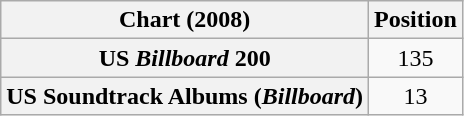<table class="wikitable sortable plainrowheaders" style="text-align:center">
<tr>
<th scope="col">Chart (2008)</th>
<th scope="col">Position</th>
</tr>
<tr>
<th scope="row">US <em>Billboard</em> 200</th>
<td>135</td>
</tr>
<tr>
<th scope="row">US Soundtrack Albums (<em>Billboard</em>)</th>
<td>13</td>
</tr>
</table>
